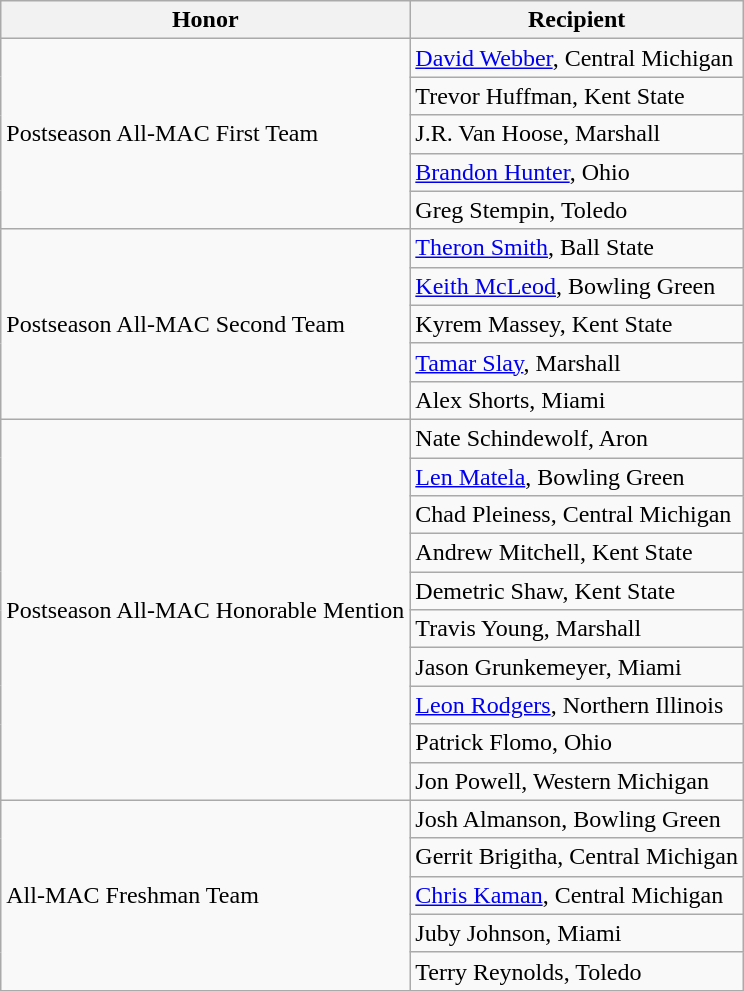<table class="wikitable" border="1">
<tr>
<th>Honor</th>
<th>Recipient</th>
</tr>
<tr>
<td rowspan=5 valign=middle>Postseason All-MAC First Team</td>
<td><a href='#'>David Webber</a>, Central Michigan</td>
</tr>
<tr>
<td>Trevor Huffman, Kent State</td>
</tr>
<tr>
<td>J.R. Van Hoose, Marshall</td>
</tr>
<tr>
<td><a href='#'>Brandon Hunter</a>, Ohio</td>
</tr>
<tr>
<td>Greg Stempin, Toledo</td>
</tr>
<tr>
<td rowspan=5 valign=middle>Postseason All-MAC Second Team</td>
<td><a href='#'>Theron Smith</a>, Ball State</td>
</tr>
<tr>
<td><a href='#'>Keith McLeod</a>, Bowling Green</td>
</tr>
<tr>
<td>Kyrem Massey, Kent State</td>
</tr>
<tr>
<td><a href='#'>Tamar Slay</a>, Marshall</td>
</tr>
<tr>
<td>Alex Shorts, Miami</td>
</tr>
<tr>
<td rowspan=10 valign=middle>Postseason All-MAC Honorable Mention</td>
<td>Nate Schindewolf, Aron</td>
</tr>
<tr>
<td><a href='#'>Len Matela</a>, Bowling Green</td>
</tr>
<tr>
<td>Chad Pleiness, Central Michigan</td>
</tr>
<tr>
<td>Andrew Mitchell, Kent State</td>
</tr>
<tr>
<td>Demetric Shaw, Kent State</td>
</tr>
<tr>
<td>Travis Young, Marshall</td>
</tr>
<tr>
<td>Jason Grunkemeyer, Miami</td>
</tr>
<tr>
<td><a href='#'>Leon Rodgers</a>, Northern Illinois</td>
</tr>
<tr>
<td>Patrick Flomo, Ohio</td>
</tr>
<tr>
<td>Jon Powell, 	Western Michigan</td>
</tr>
<tr>
<td rowspan=5 valign=middle>All-MAC Freshman Team</td>
<td>Josh Almanson, Bowling Green</td>
</tr>
<tr>
<td>Gerrit Brigitha, Central Michigan</td>
</tr>
<tr>
<td><a href='#'>Chris Kaman</a>, Central Michigan</td>
</tr>
<tr>
<td>Juby Johnson, Miami</td>
</tr>
<tr>
<td>Terry Reynolds, Toledo</td>
</tr>
<tr>
</tr>
</table>
